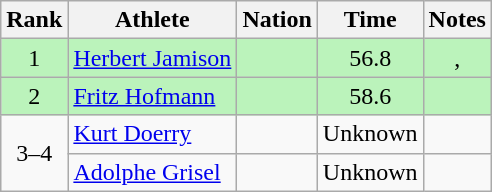<table class="wikitable sortable" style="text-align:center">
<tr>
<th>Rank</th>
<th>Athlete</th>
<th>Nation</th>
<th>Time</th>
<th>Notes</th>
</tr>
<tr style="background:#bbf3bb;">
<td>1</td>
<td align=left><a href='#'>Herbert Jamison</a></td>
<td align=left></td>
<td>56.8</td>
<td>, </td>
</tr>
<tr style="background:#bbf3bb;">
<td>2</td>
<td align=left><a href='#'>Fritz Hofmann</a></td>
<td align=left></td>
<td>58.6</td>
<td></td>
</tr>
<tr>
<td rowspan=2 align=center>3–4</td>
<td align=left><a href='#'>Kurt Doerry</a></td>
<td align=left></td>
<td data-sort-value=99.9>Unknown</td>
<td></td>
</tr>
<tr>
<td align=left><a href='#'>Adolphe Grisel</a></td>
<td align=left></td>
<td data-sort-value=99.9>Unknown</td>
<td></td>
</tr>
</table>
